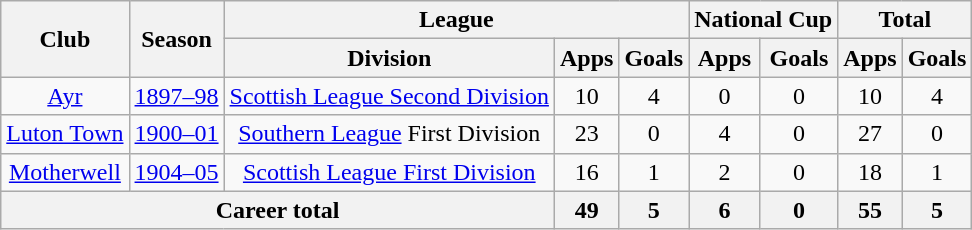<table class="wikitable" style="text-align: center">
<tr>
<th rowspan="2">Club</th>
<th rowspan="2">Season</th>
<th colspan="3">League</th>
<th colspan="2">National Cup</th>
<th colspan="2">Total</th>
</tr>
<tr>
<th>Division</th>
<th>Apps</th>
<th>Goals</th>
<th>Apps</th>
<th>Goals</th>
<th>Apps</th>
<th>Goals</th>
</tr>
<tr>
<td><a href='#'>Ayr</a></td>
<td><a href='#'>1897–98</a></td>
<td><a href='#'>Scottish League Second Division</a></td>
<td>10</td>
<td>4</td>
<td>0</td>
<td>0</td>
<td>10</td>
<td>4</td>
</tr>
<tr>
<td><a href='#'>Luton Town</a></td>
<td><a href='#'>1900–01</a></td>
<td><a href='#'>Southern League</a> First Division</td>
<td>23</td>
<td>0</td>
<td>4</td>
<td>0</td>
<td>27</td>
<td>0</td>
</tr>
<tr>
<td><a href='#'>Motherwell</a></td>
<td><a href='#'>1904–05</a></td>
<td><a href='#'>Scottish League First Division</a></td>
<td>16</td>
<td>1</td>
<td>2</td>
<td>0</td>
<td>18</td>
<td>1</td>
</tr>
<tr>
<th colspan="3">Career total</th>
<th>49</th>
<th>5</th>
<th>6</th>
<th>0</th>
<th>55</th>
<th>5</th>
</tr>
</table>
